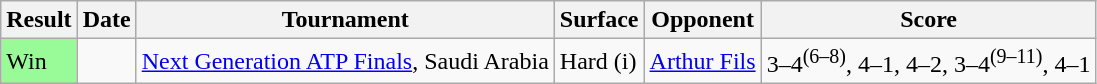<table class="wikitable">
<tr>
<th>Result</th>
<th>Date</th>
<th>Tournament</th>
<th>Surface</th>
<th>Opponent</th>
<th class="unsortable">Score</th>
</tr>
<tr>
<td bgcolor=98fb98>Win</td>
<td><a href='#'></a></td>
<td><a href='#'>Next Generation ATP Finals</a>, Saudi Arabia</td>
<td>Hard (i)</td>
<td> <a href='#'>Arthur Fils</a></td>
<td>3–4<sup>(6–8)</sup>, 4–1, 4–2, 3–4<sup>(9–11)</sup>, 4–1</td>
</tr>
</table>
